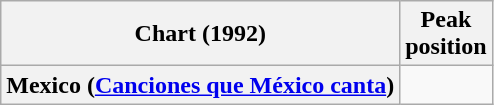<table class="wikitable plainrowheaders" style="text-align:center">
<tr>
<th scope="col">Chart (1992)</th>
<th scope="col">Peak<br>position</th>
</tr>
<tr>
<th scope="row">Mexico (<a href='#'>Canciones que México canta</a>)</th>
<td></td>
</tr>
</table>
